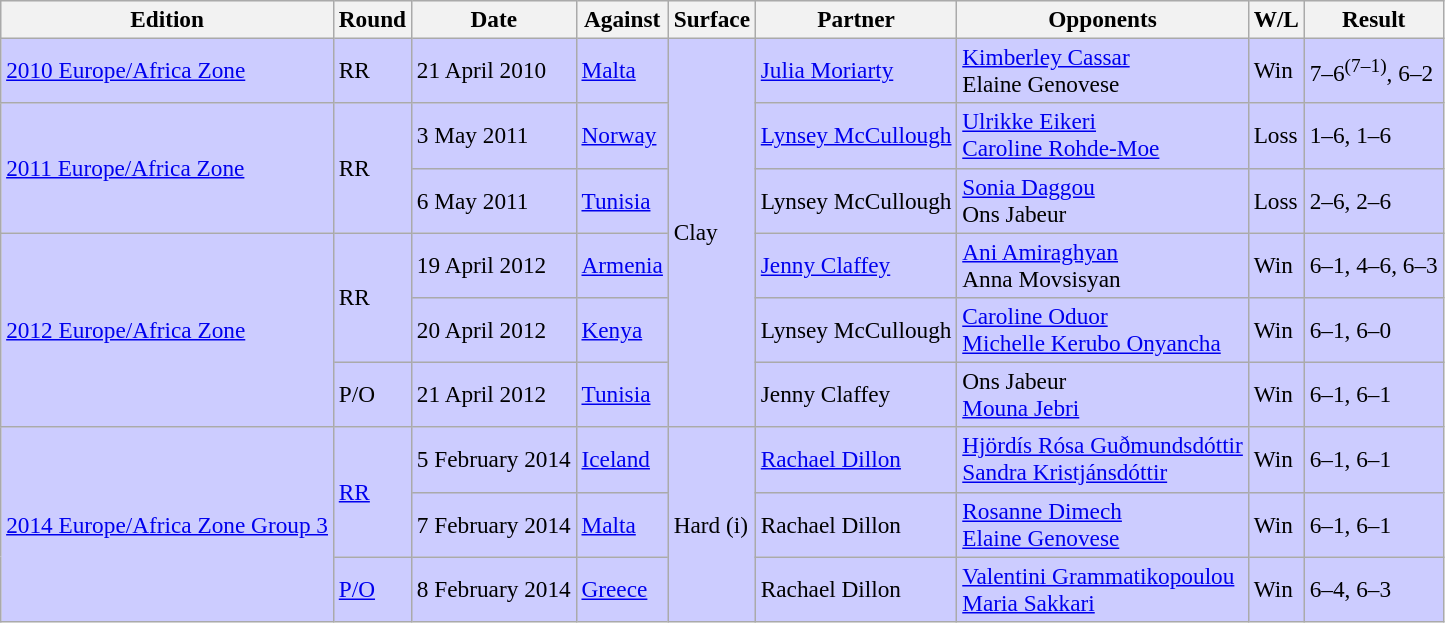<table class="wikitable" style="font-size:97%;">
<tr style="background:#eeeeee;">
<th>Edition</th>
<th>Round</th>
<th>Date</th>
<th>Against</th>
<th>Surface</th>
<th>Partner</th>
<th>Opponents</th>
<th>W/L</th>
<th>Result</th>
</tr>
<tr style="background:#CCCCFF;">
<td rowspan="1"><a href='#'>2010 Europe/Africa Zone</a></td>
<td rowspan="1">RR</td>
<td>21 April 2010</td>
<td> <a href='#'>Malta</a></td>
<td rowspan="6">Clay</td>
<td> <a href='#'>Julia Moriarty</a></td>
<td> <a href='#'>Kimberley Cassar</a> <br>  Elaine Genovese</td>
<td>Win</td>
<td>7–6<sup>(7–1)</sup>, 6–2</td>
</tr>
<tr style="background:#CCCCFF;">
<td rowspan="2"><a href='#'>2011 Europe/Africa Zone</a></td>
<td rowspan="2">RR</td>
<td>3 May 2011</td>
<td> <a href='#'>Norway</a></td>
<td> <a href='#'>Lynsey McCullough</a></td>
<td> <a href='#'>Ulrikke Eikeri</a> <br>  <a href='#'>Caroline Rohde-Moe</a></td>
<td>Loss</td>
<td>1–6, 1–6</td>
</tr>
<tr style="background:#CCCCFF;">
<td>6 May 2011</td>
<td> <a href='#'>Tunisia</a></td>
<td> Lynsey McCullough</td>
<td> <a href='#'>Sonia Daggou</a> <br>  Ons Jabeur</td>
<td>Loss</td>
<td>2–6, 2–6</td>
</tr>
<tr style="background:#CCCCFF;">
<td rowspan="3"><a href='#'>2012 Europe/Africa Zone</a></td>
<td rowspan="2">RR</td>
<td>19 April 2012</td>
<td> <a href='#'>Armenia</a></td>
<td> <a href='#'>Jenny Claffey</a></td>
<td> <a href='#'>Ani Amiraghyan</a> <br>  Anna Movsisyan</td>
<td>Win</td>
<td>6–1, 4–6, 6–3</td>
</tr>
<tr style="background:#CCCCFF;">
<td>20 April 2012</td>
<td> <a href='#'>Kenya</a></td>
<td> Lynsey McCullough</td>
<td> <a href='#'>Caroline Oduor</a> <br>  <a href='#'>Michelle Kerubo Onyancha</a></td>
<td>Win</td>
<td>6–1, 6–0</td>
</tr>
<tr style="background:#CCCCFF;">
<td rowspan="1">P/O</td>
<td>21 April 2012</td>
<td> <a href='#'>Tunisia</a></td>
<td> Jenny Claffey</td>
<td> Ons Jabeur <br>  <a href='#'>Mouna Jebri</a></td>
<td>Win</td>
<td>6–1, 6–1</td>
</tr>
<tr style="background:#CCCCFF;">
<td rowspan="3"><a href='#'>2014 Europe/Africa Zone Group 3</a></td>
<td rowspan="2"><a href='#'>RR</a></td>
<td>5 February 2014</td>
<td> <a href='#'>Iceland</a></td>
<td rowspan="3">Hard (i)</td>
<td> <a href='#'>Rachael Dillon</a></td>
<td> <a href='#'>Hjördís Rósa Guðmundsdóttir</a> <br>  <a href='#'>Sandra Kristjánsdóttir</a></td>
<td>Win</td>
<td>6–1, 6–1</td>
</tr>
<tr style="background:#CCCCFF;">
<td>7 February 2014</td>
<td> <a href='#'>Malta</a></td>
<td> Rachael Dillon</td>
<td> <a href='#'>Rosanne Dimech</a> <br>  <a href='#'>Elaine Genovese</a></td>
<td>Win</td>
<td>6–1, 6–1</td>
</tr>
<tr style="background:#CCCCFF;">
<td rowspan="1"><a href='#'>P/O</a></td>
<td>8 February 2014</td>
<td> <a href='#'>Greece</a></td>
<td> Rachael Dillon</td>
<td> <a href='#'>Valentini Grammatikopoulou</a> <br>  <a href='#'>Maria Sakkari</a></td>
<td>Win</td>
<td>6–4, 6–3</td>
</tr>
</table>
